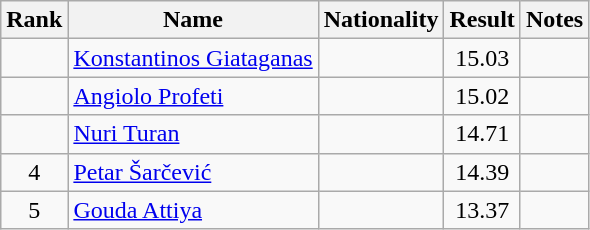<table class="wikitable sortable" style="text-align:center">
<tr>
<th>Rank</th>
<th>Name</th>
<th>Nationality</th>
<th>Result</th>
<th>Notes</th>
</tr>
<tr>
<td></td>
<td align=left><a href='#'>Konstantinos Giataganas</a></td>
<td align=left></td>
<td>15.03</td>
<td></td>
</tr>
<tr>
<td></td>
<td align=left><a href='#'>Angiolo Profeti</a></td>
<td align=left></td>
<td>15.02</td>
<td></td>
</tr>
<tr>
<td></td>
<td align=left><a href='#'>Nuri Turan</a></td>
<td align=left></td>
<td>14.71</td>
<td></td>
</tr>
<tr>
<td>4</td>
<td align=left><a href='#'>Petar Šarčević</a></td>
<td align=left></td>
<td>14.39</td>
<td></td>
</tr>
<tr>
<td>5</td>
<td align=left><a href='#'>Gouda Attiya</a></td>
<td align=left></td>
<td>13.37</td>
<td></td>
</tr>
</table>
